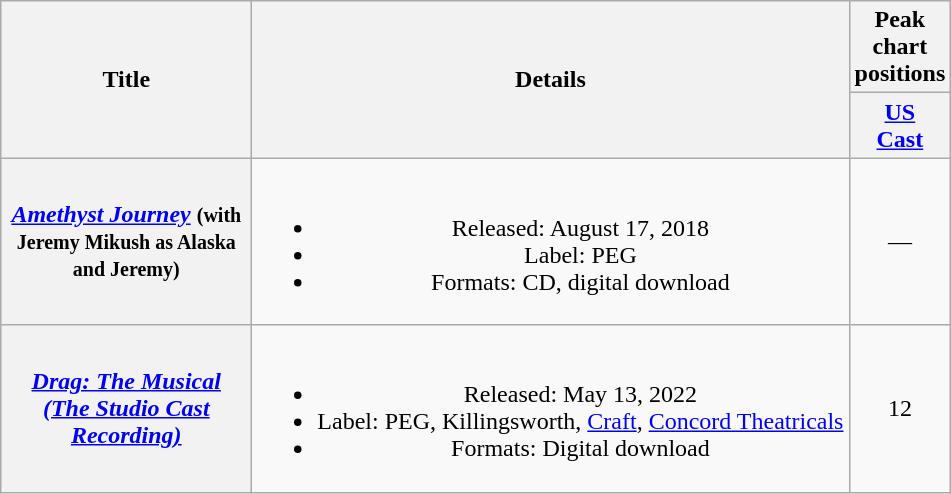<table class="wikitable plainrowheaders" style="text-align:center;">
<tr>
<th rowspan="2" style="width:10em;">Title</th>
<th rowspan="2">Details</th>
<th colspan="1">Peak chart positions</th>
</tr>
<tr>
<th scope="col" style="width:3em"><a href='#'>US<br>Cast</a><br></th>
</tr>
<tr>
<th scope="row"><em><a href='#'>Amethyst Journey</a></em> <small>(with Jeremy Mikush as Alaska and Jeremy)</small></th>
<td><br><ul><li>Released: August 17, 2018</li><li>Label: PEG</li><li>Formats: CD, digital download</li></ul></td>
<td>—</td>
</tr>
<tr>
<th scope="row"><em><a href='#'>Drag: The Musical (The Studio Cast Recording)</a></em></th>
<td><br><ul><li>Released: May 13, 2022</li><li>Label: PEG, Killingsworth, <a href='#'>Craft</a>, <a href='#'>Concord Theatricals</a></li><li>Formats: Digital download</li></ul></td>
<td>12</td>
</tr>
</table>
